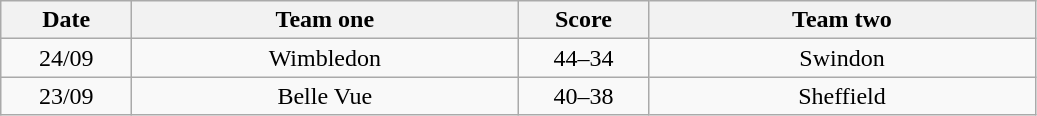<table class="wikitable" style="text-align: center">
<tr>
<th width=80>Date</th>
<th width=250>Team one</th>
<th width=80>Score</th>
<th width=250>Team two</th>
</tr>
<tr>
<td>24/09</td>
<td>Wimbledon</td>
<td>44–34</td>
<td>Swindon</td>
</tr>
<tr>
<td>23/09</td>
<td>Belle Vue</td>
<td>40–38</td>
<td>Sheffield</td>
</tr>
</table>
